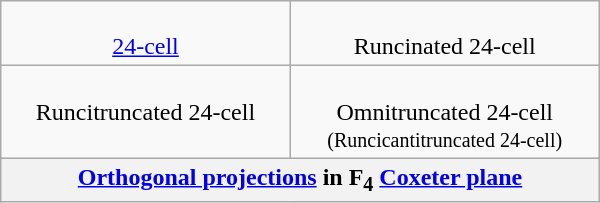<table class=wikitable style="float:right; margin-left:8px; width:400px">
<tr align=center valign=top>
<td><br><a href='#'>24-cell</a><br></td>
<td><br>Runcinated 24-cell<br></td>
</tr>
<tr align=center valign=top>
<td><br>Runcitruncated 24-cell<br></td>
<td><br>Omnitruncated 24-cell<br><small>(Runcicantitruncated 24-cell)</small><br></td>
</tr>
<tr>
<th colspan=2><a href='#'>Orthogonal projections</a> in F<sub>4</sub> <a href='#'>Coxeter plane</a></th>
</tr>
</table>
